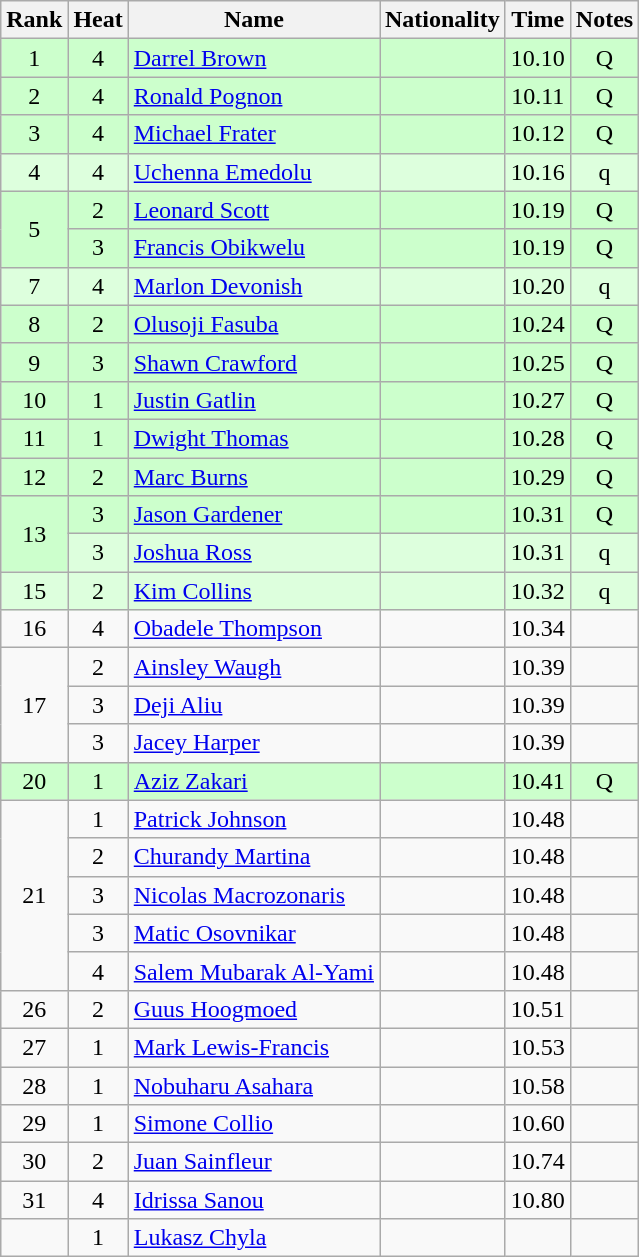<table class="wikitable sortable" style="text-align:center">
<tr>
<th>Rank</th>
<th>Heat</th>
<th>Name</th>
<th>Nationality</th>
<th>Time</th>
<th>Notes</th>
</tr>
<tr bgcolor=ccffcc>
<td>1</td>
<td>4</td>
<td align=left><a href='#'>Darrel Brown</a></td>
<td align=left></td>
<td>10.10</td>
<td>Q</td>
</tr>
<tr bgcolor=ccffcc>
<td>2</td>
<td>4</td>
<td align=left><a href='#'>Ronald Pognon</a></td>
<td align=left></td>
<td>10.11</td>
<td>Q</td>
</tr>
<tr bgcolor=ccffcc>
<td>3</td>
<td>4</td>
<td align=left><a href='#'>Michael Frater</a></td>
<td align=left></td>
<td>10.12</td>
<td>Q</td>
</tr>
<tr bgcolor=ddffdd>
<td>4</td>
<td>4</td>
<td align=left><a href='#'>Uchenna Emedolu</a></td>
<td align=left></td>
<td>10.16</td>
<td>q</td>
</tr>
<tr bgcolor=ccffcc>
<td rowspan="2">5</td>
<td>2</td>
<td align=left><a href='#'>Leonard Scott</a></td>
<td align=left></td>
<td>10.19</td>
<td>Q</td>
</tr>
<tr bgcolor=ccffcc>
<td>3</td>
<td align=left><a href='#'>Francis Obikwelu</a></td>
<td align=left></td>
<td>10.19</td>
<td>Q</td>
</tr>
<tr bgcolor=ddffdd>
<td>7</td>
<td>4</td>
<td align=left><a href='#'>Marlon Devonish</a></td>
<td align=left></td>
<td>10.20</td>
<td>q</td>
</tr>
<tr bgcolor=ccffcc>
<td>8</td>
<td>2</td>
<td align=left><a href='#'>Olusoji Fasuba</a></td>
<td align=left></td>
<td>10.24</td>
<td>Q</td>
</tr>
<tr bgcolor=ccffcc>
<td>9</td>
<td>3</td>
<td align=left><a href='#'>Shawn Crawford</a></td>
<td align=left></td>
<td>10.25</td>
<td>Q</td>
</tr>
<tr bgcolor=ccffcc>
<td>10</td>
<td>1</td>
<td align=left><a href='#'>Justin Gatlin</a></td>
<td align=left></td>
<td>10.27</td>
<td>Q</td>
</tr>
<tr bgcolor=ccffcc>
<td>11</td>
<td>1</td>
<td align=left><a href='#'>Dwight Thomas</a></td>
<td align=left></td>
<td>10.28</td>
<td>Q</td>
</tr>
<tr bgcolor=ccffcc>
<td>12</td>
<td>2</td>
<td align=left><a href='#'>Marc Burns</a></td>
<td align=left></td>
<td>10.29</td>
<td>Q</td>
</tr>
<tr bgcolor=ccffcc>
<td rowspan="2">13</td>
<td>3</td>
<td align=left><a href='#'>Jason Gardener</a></td>
<td align=left></td>
<td>10.31</td>
<td>Q</td>
</tr>
<tr bgcolor=ddffdd>
<td>3</td>
<td align=left><a href='#'>Joshua Ross</a></td>
<td align=left></td>
<td>10.31</td>
<td>q</td>
</tr>
<tr bgcolor=ddffdd>
<td>15</td>
<td>2</td>
<td align=left><a href='#'>Kim Collins</a></td>
<td align=left></td>
<td>10.32</td>
<td>q</td>
</tr>
<tr>
<td>16</td>
<td>4</td>
<td align=left><a href='#'>Obadele Thompson</a></td>
<td align=left></td>
<td>10.34</td>
<td></td>
</tr>
<tr>
<td rowspan="3">17</td>
<td>2</td>
<td align=left><a href='#'>Ainsley Waugh</a></td>
<td align=left></td>
<td>10.39</td>
<td></td>
</tr>
<tr>
<td>3</td>
<td align=left><a href='#'>Deji Aliu</a></td>
<td align=left></td>
<td>10.39</td>
<td></td>
</tr>
<tr>
<td>3</td>
<td align=left><a href='#'>Jacey Harper</a></td>
<td align=left></td>
<td>10.39</td>
<td></td>
</tr>
<tr bgcolor=ccffcc>
<td>20</td>
<td>1</td>
<td align=left><a href='#'>Aziz Zakari</a></td>
<td align=left></td>
<td>10.41</td>
<td>Q</td>
</tr>
<tr>
<td rowspan="5">21</td>
<td>1</td>
<td align=left><a href='#'>Patrick Johnson</a></td>
<td align=left></td>
<td>10.48</td>
<td></td>
</tr>
<tr>
<td>2</td>
<td align=left><a href='#'>Churandy Martina</a></td>
<td align=left></td>
<td>10.48</td>
<td></td>
</tr>
<tr>
<td>3</td>
<td align=left><a href='#'>Nicolas Macrozonaris</a></td>
<td align=left></td>
<td>10.48</td>
<td></td>
</tr>
<tr>
<td>3</td>
<td align=left><a href='#'>Matic Osovnikar</a></td>
<td align=left></td>
<td>10.48</td>
<td></td>
</tr>
<tr>
<td>4</td>
<td align=left><a href='#'>Salem Mubarak Al-Yami</a></td>
<td align=left></td>
<td>10.48</td>
<td></td>
</tr>
<tr>
<td>26</td>
<td>2</td>
<td align=left><a href='#'>Guus Hoogmoed</a></td>
<td align=left></td>
<td>10.51</td>
<td></td>
</tr>
<tr>
<td>27</td>
<td>1</td>
<td align=left><a href='#'>Mark Lewis-Francis</a></td>
<td align=left></td>
<td>10.53</td>
<td></td>
</tr>
<tr>
<td>28</td>
<td>1</td>
<td align=left><a href='#'>Nobuharu Asahara</a></td>
<td align=left></td>
<td>10.58</td>
<td></td>
</tr>
<tr>
<td>29</td>
<td>1</td>
<td align=left><a href='#'>Simone Collio</a></td>
<td align=left></td>
<td>10.60</td>
<td></td>
</tr>
<tr>
<td>30</td>
<td>2</td>
<td align=left><a href='#'>Juan Sainfleur</a></td>
<td align=left></td>
<td>10.74</td>
<td></td>
</tr>
<tr>
<td>31</td>
<td>4</td>
<td align=left><a href='#'>Idrissa Sanou</a></td>
<td align=left></td>
<td>10.80</td>
<td></td>
</tr>
<tr>
<td></td>
<td>1</td>
<td align=left><a href='#'>Lukasz Chyla</a></td>
<td align=left></td>
<td></td>
<td></td>
</tr>
</table>
